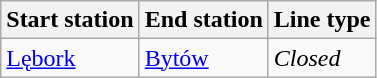<table class="wikitable">
<tr>
<th>Start station</th>
<th>End station</th>
<th>Line type</th>
</tr>
<tr>
<td><a href='#'>Lębork</a></td>
<td><a href='#'>Bytów</a></td>
<td><em>Closed</em></td>
</tr>
</table>
